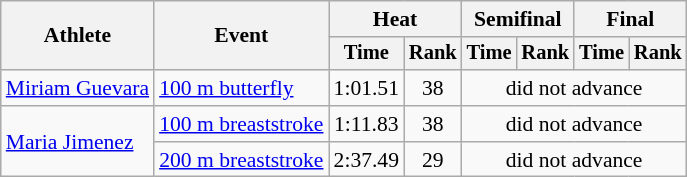<table class="wikitable" style="text-align:center; font-size:90%">
<tr>
<th rowspan="2">Athlete</th>
<th rowspan="2">Event</th>
<th colspan="2">Heat</th>
<th colspan="2">Semifinal</th>
<th colspan="2">Final</th>
</tr>
<tr style="font-size:95%">
<th>Time</th>
<th>Rank</th>
<th>Time</th>
<th>Rank</th>
<th>Time</th>
<th>Rank</th>
</tr>
<tr>
<td align=left><a href='#'>Miriam Guevara</a></td>
<td align=left><a href='#'>100 m butterfly</a></td>
<td>1:01.51</td>
<td>38</td>
<td colspan=4>did not advance</td>
</tr>
<tr>
<td align=left rowspan=2><a href='#'>Maria Jimenez</a></td>
<td align=left><a href='#'>100 m breaststroke</a></td>
<td>1:11.83</td>
<td>38</td>
<td colspan=4>did not advance</td>
</tr>
<tr>
<td align=left><a href='#'>200 m breaststroke</a></td>
<td>2:37.49</td>
<td>29</td>
<td colspan=4>did not advance</td>
</tr>
</table>
